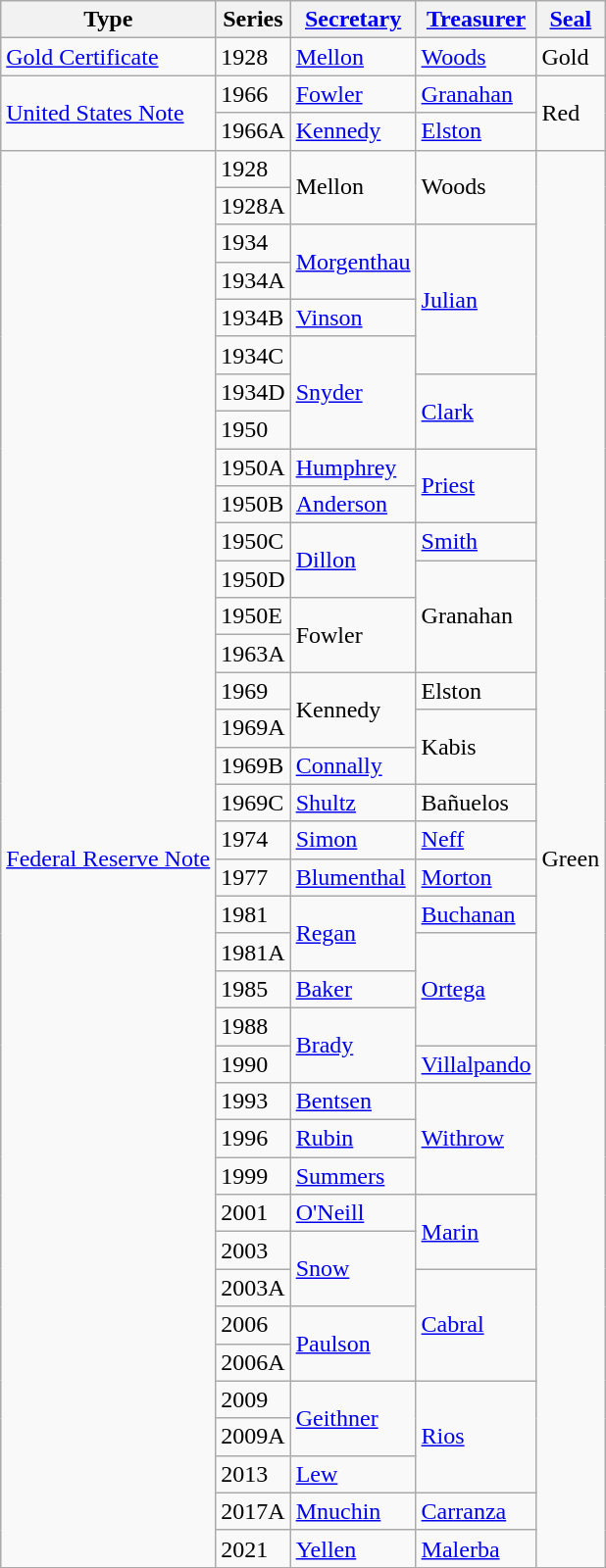<table class="wikitable sortable">
<tr>
<th>Type</th>
<th>Series</th>
<th><a href='#'>Secretary</a></th>
<th><a href='#'>Treasurer</a></th>
<th><a href='#'>Seal</a></th>
</tr>
<tr>
<td><a href='#'>Gold Certificate</a></td>
<td>1928</td>
<td><a href='#'>Mellon</a></td>
<td><a href='#'>Woods</a></td>
<td>Gold</td>
</tr>
<tr>
<td rowspan="2"><a href='#'>United States Note</a></td>
<td>1966</td>
<td><a href='#'>Fowler</a></td>
<td><a href='#'>Granahan</a></td>
<td rowspan="2">Red</td>
</tr>
<tr>
<td>1966A</td>
<td><a href='#'>Kennedy</a></td>
<td><a href='#'>Elston</a></td>
</tr>
<tr>
<td rowspan="38"><a href='#'>Federal Reserve Note</a></td>
<td>1928</td>
<td rowspan="2">Mellon</td>
<td rowspan="2">Woods</td>
<td rowspan="38">Green</td>
</tr>
<tr>
<td>1928A</td>
</tr>
<tr>
<td>1934</td>
<td rowspan="2"><a href='#'>Morgenthau</a></td>
<td rowspan="4"><a href='#'>Julian</a></td>
</tr>
<tr>
<td>1934A</td>
</tr>
<tr>
<td>1934B</td>
<td><a href='#'>Vinson</a></td>
</tr>
<tr>
<td>1934C</td>
<td rowspan="3"><a href='#'>Snyder</a></td>
</tr>
<tr>
<td>1934D</td>
<td rowspan="2"><a href='#'>Clark</a></td>
</tr>
<tr>
<td>1950</td>
</tr>
<tr>
<td>1950A</td>
<td><a href='#'>Humphrey</a></td>
<td rowspan="2"><a href='#'>Priest</a></td>
</tr>
<tr>
<td>1950B</td>
<td><a href='#'>Anderson</a></td>
</tr>
<tr>
<td>1950C</td>
<td rowspan="2"><a href='#'>Dillon</a></td>
<td><a href='#'>Smith</a></td>
</tr>
<tr>
<td>1950D</td>
<td rowspan="3">Granahan</td>
</tr>
<tr>
<td>1950E</td>
<td rowspan="2">Fowler</td>
</tr>
<tr>
<td>1963A</td>
</tr>
<tr>
<td>1969</td>
<td rowspan="2">Kennedy</td>
<td>Elston</td>
</tr>
<tr>
<td>1969A</td>
<td rowspan="2">Kabis</td>
</tr>
<tr>
<td>1969B</td>
<td><a href='#'>Connally</a></td>
</tr>
<tr>
<td>1969C</td>
<td><a href='#'>Shultz</a></td>
<td>Bañuelos</td>
</tr>
<tr>
<td>1974</td>
<td><a href='#'>Simon</a></td>
<td><a href='#'>Neff</a></td>
</tr>
<tr>
<td>1977</td>
<td><a href='#'>Blumenthal</a></td>
<td><a href='#'>Morton</a></td>
</tr>
<tr>
<td>1981</td>
<td rowspan="2"><a href='#'>Regan</a></td>
<td><a href='#'>Buchanan</a></td>
</tr>
<tr>
<td>1981A</td>
<td rowspan="3"><a href='#'>Ortega</a></td>
</tr>
<tr>
<td>1985</td>
<td><a href='#'>Baker</a></td>
</tr>
<tr>
<td>1988</td>
<td rowspan="2"><a href='#'>Brady</a></td>
</tr>
<tr>
<td>1990</td>
<td><a href='#'>Villalpando</a></td>
</tr>
<tr>
<td>1993</td>
<td><a href='#'>Bentsen</a></td>
<td rowspan="3"><a href='#'>Withrow</a></td>
</tr>
<tr>
<td>1996</td>
<td><a href='#'>Rubin</a></td>
</tr>
<tr>
<td>1999</td>
<td><a href='#'>Summers</a></td>
</tr>
<tr>
<td>2001</td>
<td><a href='#'>O'Neill</a></td>
<td rowspan="2"><a href='#'>Marin</a></td>
</tr>
<tr>
<td>2003</td>
<td rowspan="2"><a href='#'>Snow</a></td>
</tr>
<tr>
<td>2003A</td>
<td rowspan="3"><a href='#'>Cabral</a></td>
</tr>
<tr>
<td>2006</td>
<td rowspan="2"><a href='#'>Paulson</a></td>
</tr>
<tr>
<td>2006A</td>
</tr>
<tr>
<td>2009</td>
<td rowspan="2"><a href='#'>Geithner</a></td>
<td rowspan="3"><a href='#'>Rios</a></td>
</tr>
<tr>
<td>2009A</td>
</tr>
<tr>
<td>2013</td>
<td><a href='#'>Lew</a></td>
</tr>
<tr>
<td>2017A</td>
<td><a href='#'>Mnuchin</a></td>
<td><a href='#'>Carranza</a></td>
</tr>
<tr>
<td>2021</td>
<td><a href='#'>Yellen</a></td>
<td><a href='#'>Malerba</a></td>
</tr>
<tr>
</tr>
</table>
